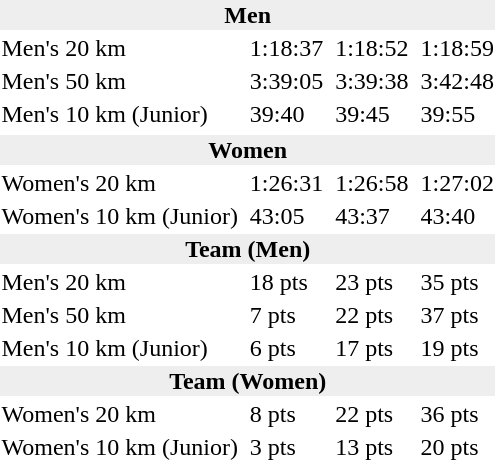<table>
<tr>
<td colspan=7 bgcolor=#eeeeee style=text-align:center;><strong>Men</strong></td>
</tr>
<tr>
<td>Men's 20 km</td>
<td></td>
<td>1:18:37</td>
<td></td>
<td>1:18:52</td>
<td></td>
<td>1:18:59</td>
</tr>
<tr>
<td>Men's 50 km</td>
<td></td>
<td>3:39:05</td>
<td></td>
<td>3:39:38</td>
<td></td>
<td>3:42:48</td>
</tr>
<tr>
<td>Men's 10 km (Junior)</td>
<td></td>
<td>39:40</td>
<td></td>
<td>39:45</td>
<td></td>
<td>39:55</td>
</tr>
<tr>
</tr>
<tr>
<td colspan=7 bgcolor=#eeeeee style=text-align:center;><strong>Women</strong></td>
</tr>
<tr>
<td>Women's 20 km</td>
<td></td>
<td>1:26:31</td>
<td></td>
<td>1:26:58</td>
<td></td>
<td>1:27:02</td>
</tr>
<tr>
<td>Women's 10 km (Junior)</td>
<td></td>
<td>43:05</td>
<td></td>
<td>43:37</td>
<td></td>
<td>43:40</td>
</tr>
<tr>
<td colspan=7 bgcolor=#eeeeee style=text-align:center;><strong>Team (Men)</strong></td>
</tr>
<tr>
<td>Men's 20 km</td>
<td></td>
<td>18 pts</td>
<td></td>
<td>23 pts</td>
<td></td>
<td>35 pts</td>
</tr>
<tr>
<td>Men's 50 km</td>
<td></td>
<td>7 pts</td>
<td></td>
<td>22 pts</td>
<td></td>
<td>37 pts</td>
</tr>
<tr>
<td>Men's 10 km (Junior)</td>
<td></td>
<td>6 pts</td>
<td></td>
<td>17 pts</td>
<td></td>
<td>19 pts</td>
</tr>
<tr>
<td colspan=7 bgcolor=#eeeeee style=text-align:center;><strong>Team (Women)</strong></td>
</tr>
<tr>
<td>Women's 20 km</td>
<td></td>
<td>8 pts</td>
<td></td>
<td>22 pts</td>
<td></td>
<td>36 pts</td>
</tr>
<tr>
<td>Women's 10 km (Junior)</td>
<td></td>
<td>3 pts</td>
<td></td>
<td>13 pts</td>
<td></td>
<td>20 pts</td>
</tr>
</table>
